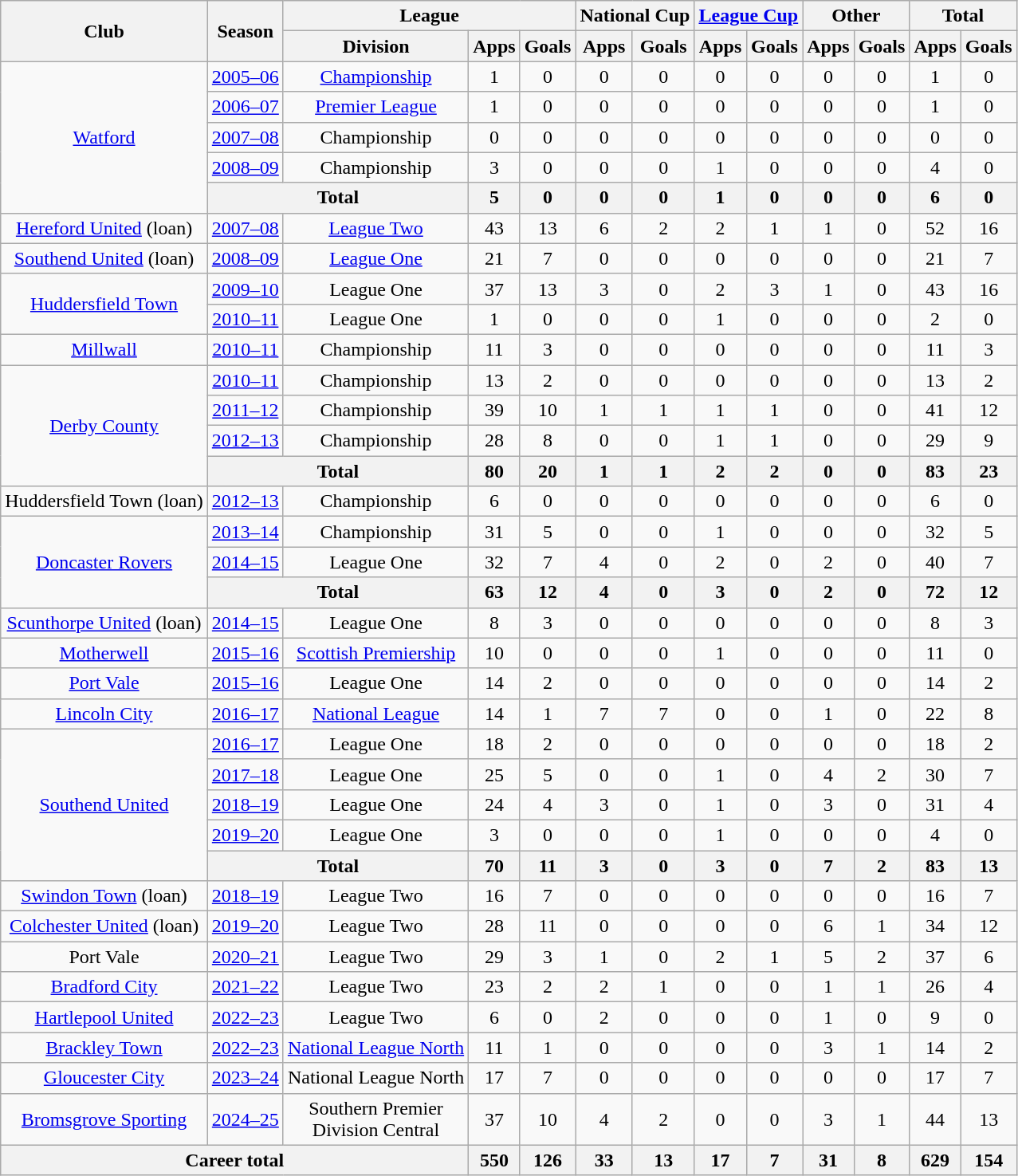<table class="wikitable" style="text-align:center">
<tr>
<th rowspan="2">Club</th>
<th rowspan="2">Season</th>
<th colspan="3">League</th>
<th colspan="2">National Cup</th>
<th colspan="2"><a href='#'>League Cup</a></th>
<th colspan="2">Other</th>
<th colspan="2">Total</th>
</tr>
<tr>
<th>Division</th>
<th>Apps</th>
<th>Goals</th>
<th>Apps</th>
<th>Goals</th>
<th>Apps</th>
<th>Goals</th>
<th>Apps</th>
<th>Goals</th>
<th>Apps</th>
<th>Goals</th>
</tr>
<tr>
<td rowspan="5"><a href='#'>Watford</a></td>
<td><a href='#'>2005–06</a></td>
<td><a href='#'>Championship</a></td>
<td>1</td>
<td>0</td>
<td>0</td>
<td>0</td>
<td>0</td>
<td>0</td>
<td>0</td>
<td>0</td>
<td>1</td>
<td>0</td>
</tr>
<tr>
<td><a href='#'>2006–07</a></td>
<td><a href='#'>Premier League</a></td>
<td>1</td>
<td>0</td>
<td>0</td>
<td>0</td>
<td>0</td>
<td>0</td>
<td>0</td>
<td>0</td>
<td>1</td>
<td>0</td>
</tr>
<tr>
<td><a href='#'>2007–08</a></td>
<td>Championship</td>
<td>0</td>
<td>0</td>
<td>0</td>
<td>0</td>
<td>0</td>
<td>0</td>
<td>0</td>
<td>0</td>
<td>0</td>
<td>0</td>
</tr>
<tr>
<td><a href='#'>2008–09</a></td>
<td>Championship</td>
<td>3</td>
<td>0</td>
<td>0</td>
<td>0</td>
<td>1</td>
<td>0</td>
<td>0</td>
<td>0</td>
<td>4</td>
<td>0</td>
</tr>
<tr>
<th colspan="2">Total</th>
<th>5</th>
<th>0</th>
<th>0</th>
<th>0</th>
<th>1</th>
<th>0</th>
<th>0</th>
<th>0</th>
<th>6</th>
<th>0</th>
</tr>
<tr>
<td><a href='#'>Hereford United</a> (loan)</td>
<td><a href='#'>2007–08</a></td>
<td><a href='#'>League Two</a></td>
<td>43</td>
<td>13</td>
<td>6</td>
<td>2</td>
<td>2</td>
<td>1</td>
<td>1</td>
<td>0</td>
<td>52</td>
<td>16</td>
</tr>
<tr>
<td><a href='#'>Southend United</a> (loan)</td>
<td><a href='#'>2008–09</a></td>
<td><a href='#'>League One</a></td>
<td>21</td>
<td>7</td>
<td>0</td>
<td>0</td>
<td>0</td>
<td>0</td>
<td>0</td>
<td>0</td>
<td>21</td>
<td>7</td>
</tr>
<tr>
<td rowspan="2"><a href='#'>Huddersfield Town</a></td>
<td><a href='#'>2009–10</a></td>
<td>League One</td>
<td>37</td>
<td>13</td>
<td>3</td>
<td>0</td>
<td>2</td>
<td>3</td>
<td>1</td>
<td>0</td>
<td>43</td>
<td>16</td>
</tr>
<tr>
<td><a href='#'>2010–11</a></td>
<td>League One</td>
<td>1</td>
<td>0</td>
<td>0</td>
<td>0</td>
<td>1</td>
<td>0</td>
<td>0</td>
<td>0</td>
<td>2</td>
<td>0</td>
</tr>
<tr>
<td><a href='#'>Millwall</a></td>
<td><a href='#'>2010–11</a></td>
<td>Championship</td>
<td>11</td>
<td>3</td>
<td>0</td>
<td>0</td>
<td>0</td>
<td>0</td>
<td>0</td>
<td>0</td>
<td>11</td>
<td>3</td>
</tr>
<tr>
<td rowspan="4"><a href='#'>Derby County</a></td>
<td><a href='#'>2010–11</a></td>
<td>Championship</td>
<td>13</td>
<td>2</td>
<td>0</td>
<td>0</td>
<td>0</td>
<td>0</td>
<td>0</td>
<td>0</td>
<td>13</td>
<td>2</td>
</tr>
<tr>
<td><a href='#'>2011–12</a></td>
<td>Championship</td>
<td>39</td>
<td>10</td>
<td>1</td>
<td>1</td>
<td>1</td>
<td>1</td>
<td>0</td>
<td>0</td>
<td>41</td>
<td>12</td>
</tr>
<tr>
<td><a href='#'>2012–13</a></td>
<td>Championship</td>
<td>28</td>
<td>8</td>
<td>0</td>
<td>0</td>
<td>1</td>
<td>1</td>
<td>0</td>
<td>0</td>
<td>29</td>
<td>9</td>
</tr>
<tr>
<th colspan="2">Total</th>
<th>80</th>
<th>20</th>
<th>1</th>
<th>1</th>
<th>2</th>
<th>2</th>
<th>0</th>
<th>0</th>
<th>83</th>
<th>23</th>
</tr>
<tr>
<td>Huddersfield Town (loan)</td>
<td><a href='#'>2012–13</a></td>
<td>Championship</td>
<td>6</td>
<td>0</td>
<td>0</td>
<td>0</td>
<td>0</td>
<td>0</td>
<td>0</td>
<td>0</td>
<td>6</td>
<td>0</td>
</tr>
<tr>
<td rowspan="3"><a href='#'>Doncaster Rovers</a></td>
<td><a href='#'>2013–14</a></td>
<td>Championship</td>
<td>31</td>
<td>5</td>
<td>0</td>
<td>0</td>
<td>1</td>
<td>0</td>
<td>0</td>
<td>0</td>
<td>32</td>
<td>5</td>
</tr>
<tr>
<td><a href='#'>2014–15</a></td>
<td>League One</td>
<td>32</td>
<td>7</td>
<td>4</td>
<td>0</td>
<td>2</td>
<td>0</td>
<td>2</td>
<td>0</td>
<td>40</td>
<td>7</td>
</tr>
<tr>
<th colspan="2">Total</th>
<th>63</th>
<th>12</th>
<th>4</th>
<th>0</th>
<th>3</th>
<th>0</th>
<th>2</th>
<th>0</th>
<th>72</th>
<th>12</th>
</tr>
<tr>
<td><a href='#'>Scunthorpe United</a> (loan)</td>
<td><a href='#'>2014–15</a></td>
<td>League One</td>
<td>8</td>
<td>3</td>
<td>0</td>
<td>0</td>
<td>0</td>
<td>0</td>
<td>0</td>
<td>0</td>
<td>8</td>
<td>3</td>
</tr>
<tr>
<td><a href='#'>Motherwell</a></td>
<td><a href='#'>2015–16</a></td>
<td><a href='#'>Scottish Premiership</a></td>
<td>10</td>
<td>0</td>
<td>0</td>
<td>0</td>
<td>1</td>
<td>0</td>
<td>0</td>
<td>0</td>
<td>11</td>
<td>0</td>
</tr>
<tr>
<td><a href='#'>Port Vale</a></td>
<td><a href='#'>2015–16</a></td>
<td>League One</td>
<td>14</td>
<td>2</td>
<td>0</td>
<td>0</td>
<td>0</td>
<td>0</td>
<td>0</td>
<td>0</td>
<td>14</td>
<td>2</td>
</tr>
<tr>
<td><a href='#'>Lincoln City</a></td>
<td><a href='#'>2016–17</a></td>
<td><a href='#'>National League</a></td>
<td>14</td>
<td>1</td>
<td>7</td>
<td>7</td>
<td>0</td>
<td>0</td>
<td>1</td>
<td>0</td>
<td>22</td>
<td>8</td>
</tr>
<tr>
<td rowspan="5"><a href='#'>Southend United</a></td>
<td><a href='#'>2016–17</a></td>
<td>League One</td>
<td>18</td>
<td>2</td>
<td>0</td>
<td>0</td>
<td>0</td>
<td>0</td>
<td>0</td>
<td>0</td>
<td>18</td>
<td>2</td>
</tr>
<tr>
<td><a href='#'>2017–18</a></td>
<td>League One</td>
<td>25</td>
<td>5</td>
<td>0</td>
<td>0</td>
<td>1</td>
<td>0</td>
<td>4</td>
<td>2</td>
<td>30</td>
<td>7</td>
</tr>
<tr>
<td><a href='#'>2018–19</a></td>
<td>League One</td>
<td>24</td>
<td>4</td>
<td>3</td>
<td>0</td>
<td>1</td>
<td>0</td>
<td>3</td>
<td>0</td>
<td>31</td>
<td>4</td>
</tr>
<tr>
<td><a href='#'>2019–20</a></td>
<td>League One</td>
<td>3</td>
<td>0</td>
<td>0</td>
<td>0</td>
<td>1</td>
<td>0</td>
<td>0</td>
<td>0</td>
<td>4</td>
<td>0</td>
</tr>
<tr>
<th colspan="2">Total</th>
<th>70</th>
<th>11</th>
<th>3</th>
<th>0</th>
<th>3</th>
<th>0</th>
<th>7</th>
<th>2</th>
<th>83</th>
<th>13</th>
</tr>
<tr>
<td><a href='#'>Swindon Town</a> (loan)</td>
<td><a href='#'>2018–19</a></td>
<td>League Two</td>
<td>16</td>
<td>7</td>
<td>0</td>
<td>0</td>
<td>0</td>
<td>0</td>
<td>0</td>
<td>0</td>
<td>16</td>
<td>7</td>
</tr>
<tr>
<td><a href='#'>Colchester United</a> (loan)</td>
<td><a href='#'>2019–20</a></td>
<td>League Two</td>
<td>28</td>
<td>11</td>
<td>0</td>
<td>0</td>
<td>0</td>
<td>0</td>
<td>6</td>
<td>1</td>
<td>34</td>
<td>12</td>
</tr>
<tr>
<td>Port Vale</td>
<td><a href='#'>2020–21</a></td>
<td>League Two</td>
<td>29</td>
<td>3</td>
<td>1</td>
<td>0</td>
<td>2</td>
<td>1</td>
<td>5</td>
<td>2</td>
<td>37</td>
<td>6</td>
</tr>
<tr>
<td><a href='#'>Bradford City</a></td>
<td><a href='#'>2021–22</a></td>
<td>League Two</td>
<td>23</td>
<td>2</td>
<td>2</td>
<td>1</td>
<td>0</td>
<td>0</td>
<td>1</td>
<td>1</td>
<td>26</td>
<td>4</td>
</tr>
<tr>
<td><a href='#'>Hartlepool United</a></td>
<td><a href='#'>2022–23</a></td>
<td>League Two</td>
<td>6</td>
<td>0</td>
<td>2</td>
<td>0</td>
<td>0</td>
<td>0</td>
<td>1</td>
<td>0</td>
<td>9</td>
<td>0</td>
</tr>
<tr>
<td><a href='#'>Brackley Town</a></td>
<td><a href='#'>2022–23</a></td>
<td><a href='#'>National League North</a></td>
<td>11</td>
<td>1</td>
<td>0</td>
<td>0</td>
<td>0</td>
<td>0</td>
<td>3</td>
<td>1</td>
<td>14</td>
<td>2</td>
</tr>
<tr>
<td><a href='#'>Gloucester City</a></td>
<td><a href='#'>2023–24</a></td>
<td>National League North</td>
<td>17</td>
<td>7</td>
<td>0</td>
<td>0</td>
<td>0</td>
<td>0</td>
<td>0</td>
<td>0</td>
<td>17</td>
<td>7</td>
</tr>
<tr>
<td><a href='#'>Bromsgrove Sporting</a></td>
<td><a href='#'>2024–25</a></td>
<td>Southern Premier<br>Division Central</td>
<td>37</td>
<td>10</td>
<td>4</td>
<td>2</td>
<td>0</td>
<td>0</td>
<td>3</td>
<td>1</td>
<td>44</td>
<td>13</td>
</tr>
<tr>
<th colspan="3">Career total</th>
<th>550</th>
<th>126</th>
<th>33</th>
<th>13</th>
<th>17</th>
<th>7</th>
<th>31</th>
<th>8</th>
<th>629</th>
<th>154</th>
</tr>
</table>
